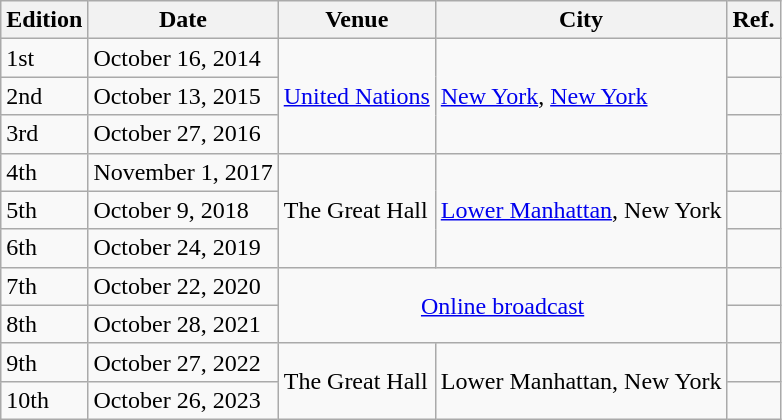<table class="wikitable">
<tr>
<th>Edition</th>
<th>Date</th>
<th>Venue</th>
<th>City</th>
<th>Ref.</th>
</tr>
<tr>
<td>1st</td>
<td>October 16, 2014</td>
<td rowspan="3"><a href='#'>United Nations</a></td>
<td rowspan="3"><a href='#'>New York</a>, <a href='#'>New York</a></td>
<td style="text-align:center;"></td>
</tr>
<tr>
<td>2nd</td>
<td>October 13, 2015</td>
<td style="text-align:center;"></td>
</tr>
<tr>
<td>3rd</td>
<td>October 27, 2016</td>
<td style="text-align:center;"></td>
</tr>
<tr>
<td>4th</td>
<td>November 1, 2017</td>
<td rowspan="3">The Great Hall</td>
<td rowspan="3"><a href='#'>Lower Manhattan</a>, New York</td>
<td style="text-align:center;"></td>
</tr>
<tr>
<td>5th</td>
<td>October 9, 2018</td>
<td style="text-align:center;"></td>
</tr>
<tr>
<td>6th</td>
<td>October 24, 2019</td>
<td style="text-align:center;"></td>
</tr>
<tr>
<td>7th</td>
<td>October 22, 2020</td>
<td style="text-align:center;" colspan="2" rowspan="2"><a href='#'>Online broadcast</a></td>
<td style="text-align:center;"></td>
</tr>
<tr>
<td>8th</td>
<td>October 28, 2021</td>
<td style="text-align:center;"></td>
</tr>
<tr>
<td>9th</td>
<td>October 27, 2022</td>
<td rowspan="4">The Great Hall</td>
<td rowspan="4">Lower Manhattan, New York</td>
<td style="text-align:center;"></td>
</tr>
<tr>
<td>10th</td>
<td>October 26, 2023</td>
<td style="text-align:center;"></td>
</tr>
</table>
